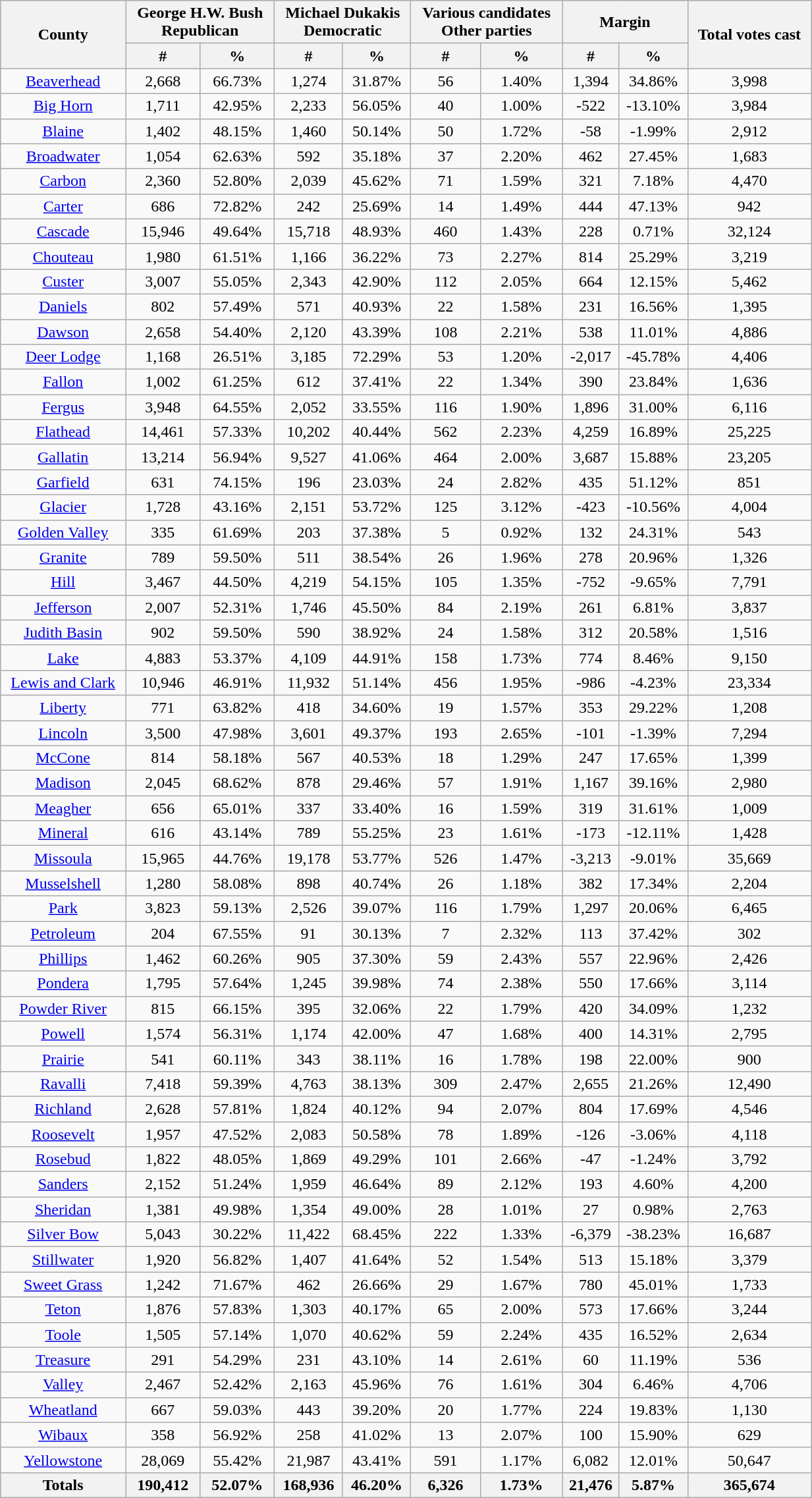<table width="65%"  class="wikitable sortable" style="text-align:center">
<tr>
<th colspan="1" rowspan="2">County</th>
<th style="text-align:center;" colspan="2">George H.W. Bush<br>Republican</th>
<th style="text-align:center;" colspan="2">Michael Dukakis<br>Democratic</th>
<th style="text-align:center;" colspan="2">Various candidates<br>Other parties</th>
<th style="text-align:center;" colspan="2">Margin</th>
<th colspan="1" rowspan="2" style="text-align:center;">Total votes cast</th>
</tr>
<tr>
<th style="text-align:center;" data-sort-type="number">#</th>
<th style="text-align:center;" data-sort-type="number">%</th>
<th style="text-align:center;" data-sort-type="number">#</th>
<th style="text-align:center;" data-sort-type="number">%</th>
<th style="text-align:center;" data-sort-type="number">#</th>
<th style="text-align:center;" data-sort-type="number">%</th>
<th style="text-align:center;" data-sort-type="number">#</th>
<th style="text-align:center;" data-sort-type="number">%</th>
</tr>
<tr style="text-align:center;">
<td><a href='#'>Beaverhead</a></td>
<td>2,668</td>
<td>66.73%</td>
<td>1,274</td>
<td>31.87%</td>
<td>56</td>
<td>1.40%</td>
<td>1,394</td>
<td>34.86%</td>
<td>3,998</td>
</tr>
<tr style="text-align:center;">
<td><a href='#'>Big Horn</a></td>
<td>1,711</td>
<td>42.95%</td>
<td>2,233</td>
<td>56.05%</td>
<td>40</td>
<td>1.00%</td>
<td>-522</td>
<td>-13.10%</td>
<td>3,984</td>
</tr>
<tr style="text-align:center;">
<td><a href='#'>Blaine</a></td>
<td>1,402</td>
<td>48.15%</td>
<td>1,460</td>
<td>50.14%</td>
<td>50</td>
<td>1.72%</td>
<td>-58</td>
<td>-1.99%</td>
<td>2,912</td>
</tr>
<tr style="text-align:center;">
<td><a href='#'>Broadwater</a></td>
<td>1,054</td>
<td>62.63%</td>
<td>592</td>
<td>35.18%</td>
<td>37</td>
<td>2.20%</td>
<td>462</td>
<td>27.45%</td>
<td>1,683</td>
</tr>
<tr style="text-align:center;">
<td><a href='#'>Carbon</a></td>
<td>2,360</td>
<td>52.80%</td>
<td>2,039</td>
<td>45.62%</td>
<td>71</td>
<td>1.59%</td>
<td>321</td>
<td>7.18%</td>
<td>4,470</td>
</tr>
<tr style="text-align:center;">
<td><a href='#'>Carter</a></td>
<td>686</td>
<td>72.82%</td>
<td>242</td>
<td>25.69%</td>
<td>14</td>
<td>1.49%</td>
<td>444</td>
<td>47.13%</td>
<td>942</td>
</tr>
<tr style="text-align:center;">
<td><a href='#'>Cascade</a></td>
<td>15,946</td>
<td>49.64%</td>
<td>15,718</td>
<td>48.93%</td>
<td>460</td>
<td>1.43%</td>
<td>228</td>
<td>0.71%</td>
<td>32,124</td>
</tr>
<tr style="text-align:center;">
<td><a href='#'>Chouteau</a></td>
<td>1,980</td>
<td>61.51%</td>
<td>1,166</td>
<td>36.22%</td>
<td>73</td>
<td>2.27%</td>
<td>814</td>
<td>25.29%</td>
<td>3,219</td>
</tr>
<tr style="text-align:center;">
<td><a href='#'>Custer</a></td>
<td>3,007</td>
<td>55.05%</td>
<td>2,343</td>
<td>42.90%</td>
<td>112</td>
<td>2.05%</td>
<td>664</td>
<td>12.15%</td>
<td>5,462</td>
</tr>
<tr style="text-align:center;">
<td><a href='#'>Daniels</a></td>
<td>802</td>
<td>57.49%</td>
<td>571</td>
<td>40.93%</td>
<td>22</td>
<td>1.58%</td>
<td>231</td>
<td>16.56%</td>
<td>1,395</td>
</tr>
<tr style="text-align:center;">
<td><a href='#'>Dawson</a></td>
<td>2,658</td>
<td>54.40%</td>
<td>2,120</td>
<td>43.39%</td>
<td>108</td>
<td>2.21%</td>
<td>538</td>
<td>11.01%</td>
<td>4,886</td>
</tr>
<tr style="text-align:center;">
<td><a href='#'>Deer Lodge</a></td>
<td>1,168</td>
<td>26.51%</td>
<td>3,185</td>
<td>72.29%</td>
<td>53</td>
<td>1.20%</td>
<td>-2,017</td>
<td>-45.78%</td>
<td>4,406</td>
</tr>
<tr style="text-align:center;">
<td><a href='#'>Fallon</a></td>
<td>1,002</td>
<td>61.25%</td>
<td>612</td>
<td>37.41%</td>
<td>22</td>
<td>1.34%</td>
<td>390</td>
<td>23.84%</td>
<td>1,636</td>
</tr>
<tr style="text-align:center;">
<td><a href='#'>Fergus</a></td>
<td>3,948</td>
<td>64.55%</td>
<td>2,052</td>
<td>33.55%</td>
<td>116</td>
<td>1.90%</td>
<td>1,896</td>
<td>31.00%</td>
<td>6,116</td>
</tr>
<tr style="text-align:center;">
<td><a href='#'>Flathead</a></td>
<td>14,461</td>
<td>57.33%</td>
<td>10,202</td>
<td>40.44%</td>
<td>562</td>
<td>2.23%</td>
<td>4,259</td>
<td>16.89%</td>
<td>25,225</td>
</tr>
<tr style="text-align:center;">
<td><a href='#'>Gallatin</a></td>
<td>13,214</td>
<td>56.94%</td>
<td>9,527</td>
<td>41.06%</td>
<td>464</td>
<td>2.00%</td>
<td>3,687</td>
<td>15.88%</td>
<td>23,205</td>
</tr>
<tr style="text-align:center;">
<td><a href='#'>Garfield</a></td>
<td>631</td>
<td>74.15%</td>
<td>196</td>
<td>23.03%</td>
<td>24</td>
<td>2.82%</td>
<td>435</td>
<td>51.12%</td>
<td>851</td>
</tr>
<tr style="text-align:center;">
<td><a href='#'>Glacier</a></td>
<td>1,728</td>
<td>43.16%</td>
<td>2,151</td>
<td>53.72%</td>
<td>125</td>
<td>3.12%</td>
<td>-423</td>
<td>-10.56%</td>
<td>4,004</td>
</tr>
<tr style="text-align:center;">
<td><a href='#'>Golden Valley</a></td>
<td>335</td>
<td>61.69%</td>
<td>203</td>
<td>37.38%</td>
<td>5</td>
<td>0.92%</td>
<td>132</td>
<td>24.31%</td>
<td>543</td>
</tr>
<tr style="text-align:center;">
<td><a href='#'>Granite</a></td>
<td>789</td>
<td>59.50%</td>
<td>511</td>
<td>38.54%</td>
<td>26</td>
<td>1.96%</td>
<td>278</td>
<td>20.96%</td>
<td>1,326</td>
</tr>
<tr style="text-align:center;">
<td><a href='#'>Hill</a></td>
<td>3,467</td>
<td>44.50%</td>
<td>4,219</td>
<td>54.15%</td>
<td>105</td>
<td>1.35%</td>
<td>-752</td>
<td>-9.65%</td>
<td>7,791</td>
</tr>
<tr style="text-align:center;">
<td><a href='#'>Jefferson</a></td>
<td>2,007</td>
<td>52.31%</td>
<td>1,746</td>
<td>45.50%</td>
<td>84</td>
<td>2.19%</td>
<td>261</td>
<td>6.81%</td>
<td>3,837</td>
</tr>
<tr style="text-align:center;">
<td><a href='#'>Judith Basin</a></td>
<td>902</td>
<td>59.50%</td>
<td>590</td>
<td>38.92%</td>
<td>24</td>
<td>1.58%</td>
<td>312</td>
<td>20.58%</td>
<td>1,516</td>
</tr>
<tr style="text-align:center;">
<td><a href='#'>Lake</a></td>
<td>4,883</td>
<td>53.37%</td>
<td>4,109</td>
<td>44.91%</td>
<td>158</td>
<td>1.73%</td>
<td>774</td>
<td>8.46%</td>
<td>9,150</td>
</tr>
<tr style="text-align:center;">
<td><a href='#'>Lewis and Clark</a></td>
<td>10,946</td>
<td>46.91%</td>
<td>11,932</td>
<td>51.14%</td>
<td>456</td>
<td>1.95%</td>
<td>-986</td>
<td>-4.23%</td>
<td>23,334</td>
</tr>
<tr style="text-align:center;">
<td><a href='#'>Liberty</a></td>
<td>771</td>
<td>63.82%</td>
<td>418</td>
<td>34.60%</td>
<td>19</td>
<td>1.57%</td>
<td>353</td>
<td>29.22%</td>
<td>1,208</td>
</tr>
<tr style="text-align:center;">
<td><a href='#'>Lincoln</a></td>
<td>3,500</td>
<td>47.98%</td>
<td>3,601</td>
<td>49.37%</td>
<td>193</td>
<td>2.65%</td>
<td>-101</td>
<td>-1.39%</td>
<td>7,294</td>
</tr>
<tr style="text-align:center;">
<td><a href='#'>McCone</a></td>
<td>814</td>
<td>58.18%</td>
<td>567</td>
<td>40.53%</td>
<td>18</td>
<td>1.29%</td>
<td>247</td>
<td>17.65%</td>
<td>1,399</td>
</tr>
<tr style="text-align:center;">
<td><a href='#'>Madison</a></td>
<td>2,045</td>
<td>68.62%</td>
<td>878</td>
<td>29.46%</td>
<td>57</td>
<td>1.91%</td>
<td>1,167</td>
<td>39.16%</td>
<td>2,980</td>
</tr>
<tr style="text-align:center;">
<td><a href='#'>Meagher</a></td>
<td>656</td>
<td>65.01%</td>
<td>337</td>
<td>33.40%</td>
<td>16</td>
<td>1.59%</td>
<td>319</td>
<td>31.61%</td>
<td>1,009</td>
</tr>
<tr style="text-align:center;">
<td><a href='#'>Mineral</a></td>
<td>616</td>
<td>43.14%</td>
<td>789</td>
<td>55.25%</td>
<td>23</td>
<td>1.61%</td>
<td>-173</td>
<td>-12.11%</td>
<td>1,428</td>
</tr>
<tr style="text-align:center;">
<td><a href='#'>Missoula</a></td>
<td>15,965</td>
<td>44.76%</td>
<td>19,178</td>
<td>53.77%</td>
<td>526</td>
<td>1.47%</td>
<td>-3,213</td>
<td>-9.01%</td>
<td>35,669</td>
</tr>
<tr style="text-align:center;">
<td><a href='#'>Musselshell</a></td>
<td>1,280</td>
<td>58.08%</td>
<td>898</td>
<td>40.74%</td>
<td>26</td>
<td>1.18%</td>
<td>382</td>
<td>17.34%</td>
<td>2,204</td>
</tr>
<tr style="text-align:center;">
<td><a href='#'>Park</a></td>
<td>3,823</td>
<td>59.13%</td>
<td>2,526</td>
<td>39.07%</td>
<td>116</td>
<td>1.79%</td>
<td>1,297</td>
<td>20.06%</td>
<td>6,465</td>
</tr>
<tr style="text-align:center;">
<td><a href='#'>Petroleum</a></td>
<td>204</td>
<td>67.55%</td>
<td>91</td>
<td>30.13%</td>
<td>7</td>
<td>2.32%</td>
<td>113</td>
<td>37.42%</td>
<td>302</td>
</tr>
<tr style="text-align:center;">
<td><a href='#'>Phillips</a></td>
<td>1,462</td>
<td>60.26%</td>
<td>905</td>
<td>37.30%</td>
<td>59</td>
<td>2.43%</td>
<td>557</td>
<td>22.96%</td>
<td>2,426</td>
</tr>
<tr style="text-align:center;">
<td><a href='#'>Pondera</a></td>
<td>1,795</td>
<td>57.64%</td>
<td>1,245</td>
<td>39.98%</td>
<td>74</td>
<td>2.38%</td>
<td>550</td>
<td>17.66%</td>
<td>3,114</td>
</tr>
<tr style="text-align:center;">
<td><a href='#'>Powder River</a></td>
<td>815</td>
<td>66.15%</td>
<td>395</td>
<td>32.06%</td>
<td>22</td>
<td>1.79%</td>
<td>420</td>
<td>34.09%</td>
<td>1,232</td>
</tr>
<tr style="text-align:center;">
<td><a href='#'>Powell</a></td>
<td>1,574</td>
<td>56.31%</td>
<td>1,174</td>
<td>42.00%</td>
<td>47</td>
<td>1.68%</td>
<td>400</td>
<td>14.31%</td>
<td>2,795</td>
</tr>
<tr style="text-align:center;">
<td><a href='#'>Prairie</a></td>
<td>541</td>
<td>60.11%</td>
<td>343</td>
<td>38.11%</td>
<td>16</td>
<td>1.78%</td>
<td>198</td>
<td>22.00%</td>
<td>900</td>
</tr>
<tr style="text-align:center;">
<td><a href='#'>Ravalli</a></td>
<td>7,418</td>
<td>59.39%</td>
<td>4,763</td>
<td>38.13%</td>
<td>309</td>
<td>2.47%</td>
<td>2,655</td>
<td>21.26%</td>
<td>12,490</td>
</tr>
<tr style="text-align:center;">
<td><a href='#'>Richland</a></td>
<td>2,628</td>
<td>57.81%</td>
<td>1,824</td>
<td>40.12%</td>
<td>94</td>
<td>2.07%</td>
<td>804</td>
<td>17.69%</td>
<td>4,546</td>
</tr>
<tr style="text-align:center;">
<td><a href='#'>Roosevelt</a></td>
<td>1,957</td>
<td>47.52%</td>
<td>2,083</td>
<td>50.58%</td>
<td>78</td>
<td>1.89%</td>
<td>-126</td>
<td>-3.06%</td>
<td>4,118</td>
</tr>
<tr style="text-align:center;">
<td><a href='#'>Rosebud</a></td>
<td>1,822</td>
<td>48.05%</td>
<td>1,869</td>
<td>49.29%</td>
<td>101</td>
<td>2.66%</td>
<td>-47</td>
<td>-1.24%</td>
<td>3,792</td>
</tr>
<tr style="text-align:center;">
<td><a href='#'>Sanders</a></td>
<td>2,152</td>
<td>51.24%</td>
<td>1,959</td>
<td>46.64%</td>
<td>89</td>
<td>2.12%</td>
<td>193</td>
<td>4.60%</td>
<td>4,200</td>
</tr>
<tr style="text-align:center;">
<td><a href='#'>Sheridan</a></td>
<td>1,381</td>
<td>49.98%</td>
<td>1,354</td>
<td>49.00%</td>
<td>28</td>
<td>1.01%</td>
<td>27</td>
<td>0.98%</td>
<td>2,763</td>
</tr>
<tr style="text-align:center;">
<td><a href='#'>Silver Bow</a></td>
<td>5,043</td>
<td>30.22%</td>
<td>11,422</td>
<td>68.45%</td>
<td>222</td>
<td>1.33%</td>
<td>-6,379</td>
<td>-38.23%</td>
<td>16,687</td>
</tr>
<tr style="text-align:center;">
<td><a href='#'>Stillwater</a></td>
<td>1,920</td>
<td>56.82%</td>
<td>1,407</td>
<td>41.64%</td>
<td>52</td>
<td>1.54%</td>
<td>513</td>
<td>15.18%</td>
<td>3,379</td>
</tr>
<tr style="text-align:center;">
<td><a href='#'>Sweet Grass</a></td>
<td>1,242</td>
<td>71.67%</td>
<td>462</td>
<td>26.66%</td>
<td>29</td>
<td>1.67%</td>
<td>780</td>
<td>45.01%</td>
<td>1,733</td>
</tr>
<tr style="text-align:center;">
<td><a href='#'>Teton</a></td>
<td>1,876</td>
<td>57.83%</td>
<td>1,303</td>
<td>40.17%</td>
<td>65</td>
<td>2.00%</td>
<td>573</td>
<td>17.66%</td>
<td>3,244</td>
</tr>
<tr style="text-align:center;">
<td><a href='#'>Toole</a></td>
<td>1,505</td>
<td>57.14%</td>
<td>1,070</td>
<td>40.62%</td>
<td>59</td>
<td>2.24%</td>
<td>435</td>
<td>16.52%</td>
<td>2,634</td>
</tr>
<tr style="text-align:center;">
<td><a href='#'>Treasure</a></td>
<td>291</td>
<td>54.29%</td>
<td>231</td>
<td>43.10%</td>
<td>14</td>
<td>2.61%</td>
<td>60</td>
<td>11.19%</td>
<td>536</td>
</tr>
<tr style="text-align:center;">
<td><a href='#'>Valley</a></td>
<td>2,467</td>
<td>52.42%</td>
<td>2,163</td>
<td>45.96%</td>
<td>76</td>
<td>1.61%</td>
<td>304</td>
<td>6.46%</td>
<td>4,706</td>
</tr>
<tr style="text-align:center;">
<td><a href='#'>Wheatland</a></td>
<td>667</td>
<td>59.03%</td>
<td>443</td>
<td>39.20%</td>
<td>20</td>
<td>1.77%</td>
<td>224</td>
<td>19.83%</td>
<td>1,130</td>
</tr>
<tr style="text-align:center;">
<td><a href='#'>Wibaux</a></td>
<td>358</td>
<td>56.92%</td>
<td>258</td>
<td>41.02%</td>
<td>13</td>
<td>2.07%</td>
<td>100</td>
<td>15.90%</td>
<td>629</td>
</tr>
<tr style="text-align:center;">
<td><a href='#'>Yellowstone</a></td>
<td>28,069</td>
<td>55.42%</td>
<td>21,987</td>
<td>43.41%</td>
<td>591</td>
<td>1.17%</td>
<td>6,082</td>
<td>12.01%</td>
<td>50,647</td>
</tr>
<tr style="text-align:center;">
<th>Totals</th>
<th>190,412</th>
<th>52.07%</th>
<th>168,936</th>
<th>46.20%</th>
<th>6,326</th>
<th>1.73%</th>
<th>21,476</th>
<th>5.87%</th>
<th>365,674</th>
</tr>
</table>
